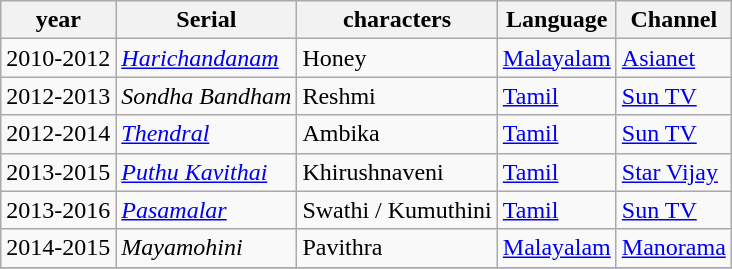<table class="wikitable">
<tr>
<th>year</th>
<th>Serial</th>
<th>characters</th>
<th>Language</th>
<th>Channel</th>
</tr>
<tr>
<td>2010-2012</td>
<td><em><a href='#'>Harichandanam</a></em></td>
<td>Honey</td>
<td><a href='#'>Malayalam</a></td>
<td><a href='#'>Asianet</a></td>
</tr>
<tr>
<td>2012-2013</td>
<td><em>Sondha Bandham</em></td>
<td>Reshmi</td>
<td><a href='#'>Tamil</a></td>
<td><a href='#'>Sun TV</a></td>
</tr>
<tr>
<td>2012-2014</td>
<td><em><a href='#'>Thendral</a></em></td>
<td>Ambika</td>
<td><a href='#'>Tamil</a></td>
<td><a href='#'>Sun TV</a></td>
</tr>
<tr>
<td>2013-2015</td>
<td><em><a href='#'>Puthu Kavithai</a></em></td>
<td>Khirushnaveni</td>
<td><a href='#'>Tamil</a></td>
<td><a href='#'>Star Vijay</a></td>
</tr>
<tr>
<td>2013-2016</td>
<td><em><a href='#'>Pasamalar</a></em></td>
<td>Swathi / Kumuthini</td>
<td><a href='#'>Tamil</a></td>
<td><a href='#'>Sun TV</a></td>
</tr>
<tr>
<td>2014-2015</td>
<td><em>Mayamohini</em></td>
<td>Pavithra</td>
<td><a href='#'>Malayalam</a></td>
<td><a href='#'>Manorama</a></td>
</tr>
<tr>
</tr>
</table>
